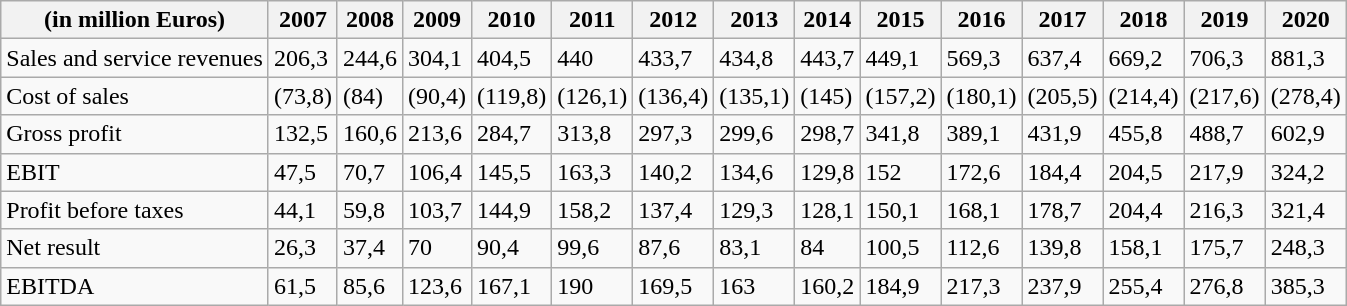<table class="wikitable">
<tr>
<th>(in million Euros)</th>
<th>2007</th>
<th>2008</th>
<th>2009</th>
<th>2010</th>
<th>2011</th>
<th>2012</th>
<th>2013</th>
<th>2014</th>
<th>2015</th>
<th>2016</th>
<th>2017</th>
<th>2018</th>
<th>2019</th>
<th>2020</th>
</tr>
<tr>
<td>Sales and service revenues</td>
<td>206,3</td>
<td>244,6</td>
<td>304,1</td>
<td>404,5</td>
<td>440</td>
<td>433,7</td>
<td>434,8</td>
<td>443,7</td>
<td>449,1</td>
<td>569,3</td>
<td>637,4</td>
<td>669,2</td>
<td>706,3</td>
<td>881,3</td>
</tr>
<tr>
<td>Cost of sales</td>
<td>(73,8)</td>
<td>(84)</td>
<td>(90,4)</td>
<td>(119,8)</td>
<td>(126,1)</td>
<td>(136,4)</td>
<td>(135,1)</td>
<td>(145)</td>
<td>(157,2)</td>
<td>(180,1)</td>
<td>(205,5)</td>
<td>(214,4)</td>
<td>(217,6)</td>
<td>(278,4)</td>
</tr>
<tr>
<td>Gross profit</td>
<td>132,5</td>
<td>160,6</td>
<td>213,6</td>
<td>284,7</td>
<td>313,8</td>
<td>297,3</td>
<td>299,6</td>
<td>298,7</td>
<td>341,8</td>
<td>389,1</td>
<td>431,9</td>
<td>455,8</td>
<td>488,7</td>
<td>602,9</td>
</tr>
<tr>
<td>EBIT</td>
<td>47,5</td>
<td>70,7</td>
<td>106,4</td>
<td>145,5</td>
<td>163,3</td>
<td>140,2</td>
<td>134,6</td>
<td>129,8</td>
<td>152</td>
<td>172,6</td>
<td>184,4</td>
<td>204,5</td>
<td>217,9</td>
<td>324,2</td>
</tr>
<tr>
<td>Profit before taxes</td>
<td>44,1</td>
<td>59,8</td>
<td>103,7</td>
<td>144,9</td>
<td>158,2</td>
<td>137,4</td>
<td>129,3</td>
<td>128,1</td>
<td>150,1</td>
<td>168,1</td>
<td>178,7</td>
<td>204,4</td>
<td>216,3</td>
<td>321,4</td>
</tr>
<tr>
<td>Net result</td>
<td>26,3</td>
<td>37,4</td>
<td>70</td>
<td>90,4</td>
<td>99,6</td>
<td>87,6</td>
<td>83,1</td>
<td>84</td>
<td>100,5</td>
<td>112,6</td>
<td>139,8</td>
<td>158,1</td>
<td>175,7</td>
<td>248,3</td>
</tr>
<tr>
<td>EBITDA</td>
<td>61,5</td>
<td>85,6</td>
<td>123,6</td>
<td>167,1</td>
<td>190</td>
<td>169,5</td>
<td>163</td>
<td>160,2</td>
<td>184,9</td>
<td>217,3</td>
<td>237,9</td>
<td>255,4</td>
<td>276,8</td>
<td>385,3</td>
</tr>
</table>
